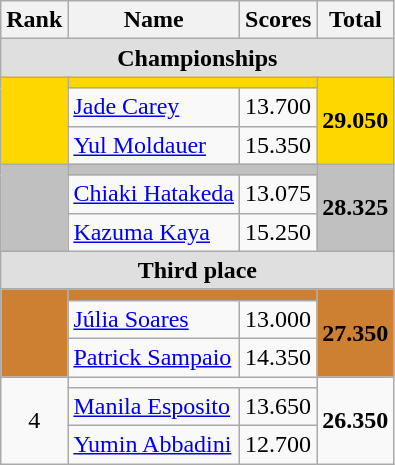<table class="wikitable" white-space:nowrap">
<tr>
<th>Rank</th>
<th>Name</th>
<th>Scores</th>
<th>Total</th>
</tr>
<tr bgcolor="DFDFDF">
<td colspan="4" align="center"><strong>Championships</strong></td>
</tr>
<tr bgcolor="gold">
<td rowspan="3" align=center></td>
<td align=center colspan="2"></td>
<td rowspan="3"><strong>29.050</strong></td>
</tr>
<tr>
<td><a href='#'>Jade Carey</a></td>
<td> 13.700</td>
</tr>
<tr>
<td><a href='#'>Yul Moldauer</a></td>
<td> 15.350</td>
</tr>
<tr bgcolor="silver">
<td rowspan="3" align=center></td>
<td align=center colspan="2"></td>
<td rowspan="3"><strong>28.325</strong></td>
</tr>
<tr>
<td><a href='#'>Chiaki Hatakeda</a></td>
<td> 13.075</td>
</tr>
<tr>
<td><a href='#'>Kazuma Kaya</a></td>
<td> 15.250</td>
</tr>
<tr bgcolor="DFDFDF">
<td colspan="4" align="center"><strong>Third place</strong></td>
</tr>
<tr bgcolor="CD7F32">
<td rowspan="3" align=center></td>
<td align=center colspan="2"></td>
<td rowspan="3"><strong>27.350</strong></td>
</tr>
<tr>
<td><a href='#'>Júlia Soares</a></td>
<td> 13.000</td>
</tr>
<tr>
<td><a href='#'>Patrick Sampaio</a></td>
<td> 14.350</td>
</tr>
<tr>
<td rowspan="3" align=center>4</td>
<td align=center colspan="2"></td>
<td rowspan="3"><strong>26.350</strong></td>
</tr>
<tr>
<td><a href='#'>Manila Esposito</a></td>
<td> 13.650</td>
</tr>
<tr>
<td><a href='#'>Yumin Abbadini</a></td>
<td> 12.700</td>
</tr>
</table>
